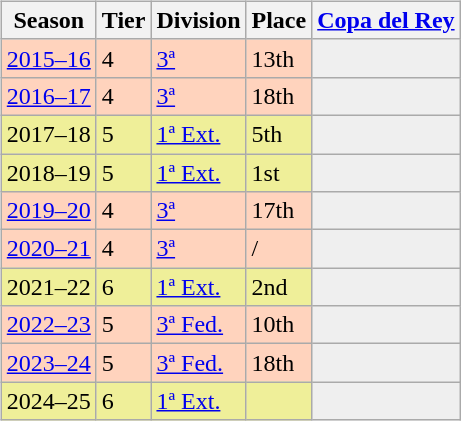<table>
<tr>
<td valign="top" width=0%><br><table class="wikitable">
<tr style="background:#f0f6fa;">
<th>Season</th>
<th>Tier</th>
<th>Division</th>
<th>Place</th>
<th><a href='#'>Copa del Rey</a></th>
</tr>
<tr>
<td style="background:#FFD3BD;"><a href='#'>2015–16</a></td>
<td style="background:#FFD3BD;">4</td>
<td style="background:#FFD3BD;"><a href='#'>3ª</a></td>
<td style="background:#FFD3BD;">13th</td>
<td style="background:#efefef;"></td>
</tr>
<tr>
<td style="background:#FFD3BD;"><a href='#'>2016–17</a></td>
<td style="background:#FFD3BD;">4</td>
<td style="background:#FFD3BD;"><a href='#'>3ª</a></td>
<td style="background:#FFD3BD;">18th</td>
<td style="background:#efefef;"></td>
</tr>
<tr>
<td style="background:#EFEF99;">2017–18</td>
<td style="background:#EFEF99;">5</td>
<td style="background:#EFEF99;"><a href='#'>1ª Ext.</a></td>
<td style="background:#EFEF99;">5th</td>
<td style="background:#efefef;"></td>
</tr>
<tr>
<td style="background:#EFEF99;">2018–19</td>
<td style="background:#EFEF99;">5</td>
<td style="background:#EFEF99;"><a href='#'>1ª Ext.</a></td>
<td style="background:#EFEF99;">1st</td>
<td style="background:#efefef;"></td>
</tr>
<tr>
<td style="background:#FFD3BD;"><a href='#'>2019–20</a></td>
<td style="background:#FFD3BD;">4</td>
<td style="background:#FFD3BD;"><a href='#'>3ª</a></td>
<td style="background:#FFD3BD;">17th</td>
<td style="background:#efefef;"></td>
</tr>
<tr>
<td style="background:#FFD3BD;"><a href='#'>2020–21</a></td>
<td style="background:#FFD3BD;">4</td>
<td style="background:#FFD3BD;"><a href='#'>3ª</a></td>
<td style="background:#FFD3BD;"> / </td>
<td style="background:#efefef;"></td>
</tr>
<tr>
<td style="background:#EFEF99;">2021–22</td>
<td style="background:#EFEF99;">6</td>
<td style="background:#EFEF99;"><a href='#'>1ª Ext.</a></td>
<td style="background:#EFEF99;">2nd</td>
<th style="background:#efefef;"></th>
</tr>
<tr>
<td style="background:#FFD3BD;"><a href='#'>2022–23</a></td>
<td style="background:#FFD3BD;">5</td>
<td style="background:#FFD3BD;"><a href='#'>3ª Fed.</a></td>
<td style="background:#FFD3BD;">10th</td>
<td style="background:#efefef;"></td>
</tr>
<tr>
<td style="background:#FFD3BD;"><a href='#'>2023–24</a></td>
<td style="background:#FFD3BD;">5</td>
<td style="background:#FFD3BD;"><a href='#'>3ª Fed.</a></td>
<td style="background:#FFD3BD;">18th</td>
<td style="background:#efefef;"></td>
</tr>
<tr>
<td style="background:#EFEF99;">2024–25</td>
<td style="background:#EFEF99;">6</td>
<td style="background:#EFEF99;"><a href='#'>1ª Ext.</a></td>
<td style="background:#EFEF99;"></td>
<th style="background:#efefef;"></th>
</tr>
</table>
</td>
</tr>
</table>
